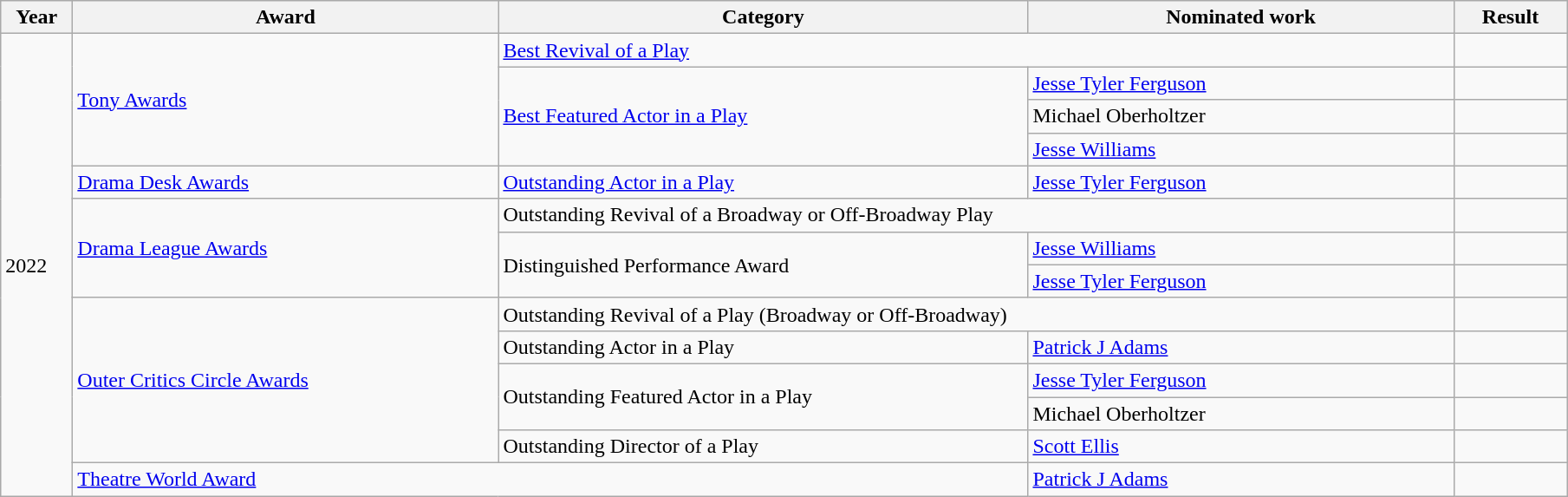<table class="wikitable">
<tr>
<th scope="col" style="width:3em;">Year</th>
<th scope="col" style="width:20em;">Award</th>
<th scope="col" style="width:25em;">Category</th>
<th scope="col" style="width:20em;">Nominated work</th>
<th scope="col" style="width:5em;">Result</th>
</tr>
<tr>
<td rowspan="14">2022</td>
<td rowspan="4"><a href='#'>Tony Awards</a></td>
<td colspan="2"><a href='#'>Best Revival of a Play</a></td>
<td></td>
</tr>
<tr>
<td rowspan="3"><a href='#'>Best Featured Actor in a Play</a></td>
<td><a href='#'>Jesse Tyler Ferguson</a></td>
<td></td>
</tr>
<tr won>
<td>Michael Oberholtzer</td>
<td></td>
</tr>
<tr>
<td><a href='#'>Jesse Williams</a></td>
<td></td>
</tr>
<tr>
<td><a href='#'>Drama Desk Awards</a></td>
<td><a href='#'>Outstanding Actor in a Play</a></td>
<td><a href='#'>Jesse Tyler Ferguson</a></td>
<td></td>
</tr>
<tr>
<td rowspan="3"><a href='#'>Drama League Awards</a></td>
<td colspan="2">Outstanding Revival of a Broadway or Off-Broadway Play</td>
<td></td>
</tr>
<tr>
<td rowspan="2">Distinguished Performance Award</td>
<td><a href='#'>Jesse Williams</a></td>
<td></td>
</tr>
<tr>
<td><a href='#'>Jesse Tyler Ferguson</a></td>
<td></td>
</tr>
<tr>
<td rowspan="5"><a href='#'>Outer Critics Circle Awards</a></td>
<td colspan="2">Outstanding Revival of a Play (Broadway or Off-Broadway)</td>
<td></td>
</tr>
<tr>
<td>Outstanding Actor in a Play</td>
<td><a href='#'>Patrick J Adams</a></td>
<td></td>
</tr>
<tr>
<td rowspan="2">Outstanding Featured Actor in a Play</td>
<td><a href='#'>Jesse Tyler Ferguson</a></td>
<td></td>
</tr>
<tr>
<td>Michael Oberholtzer</td>
<td></td>
</tr>
<tr>
<td>Outstanding Director of a Play</td>
<td><a href='#'>Scott Ellis</a></td>
<td></td>
</tr>
<tr>
<td colspan="2"><a href='#'>Theatre World Award</a></td>
<td><a href='#'>Patrick J Adams</a></td>
<td></td>
</tr>
</table>
